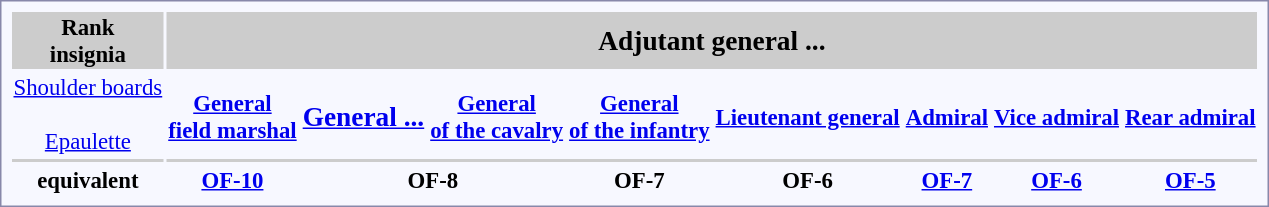<table style="border:1px solid #8888aa; background-color:#f7f8ff; padding:5px; font-size:95%; margin: 12px 12px 12px 0px;">
<tr align="center" bgcolor="#cccccc">
<th>Rank<br>insignia</th>
<th colspan="8"> <big><span><strong>Adjutant general</strong></span> ...</big></th>
</tr>
<tr align="center">
<td rowspan="2"><a href='#'>Shoulder boards</a> <br><br><a href='#'>Epaulette</a></td>
<td></td>
<td></td>
<td></td>
<td></td>
<td></td>
<td></td>
<td></td>
<td></td>
</tr>
<tr align="center">
<th><a href='#'>General <br>field marshal</a></th>
<th><a href='#'><big>General ...</big></a></th>
<th><a href='#'>General <br>of the cavalry</a></th>
<th><a href='#'>General <br>of the infantry</a></th>
<th><a href='#'>Lieutenant general</a></th>
<th><a href='#'>Admiral</a> </th>
<th><a href='#'>Vice admiral</a> </th>
<th><a href='#'>Rear admiral</a> </th>
</tr>
<tr align="center" bgcolor="#cccccc">
<td></td>
<td colspan="8"></td>
</tr>
<tr>
<th>equivalent</th>
<th><a href='#'>OF-10</a></th>
<th colspan="2">OF-8</th>
<th>OF-7</th>
<th>OF-6</th>
<th><a href='#'>OF-7</a></th>
<th><a href='#'>OF-6</a></th>
<th><a href='#'>OF-5</a></th>
</tr>
</table>
